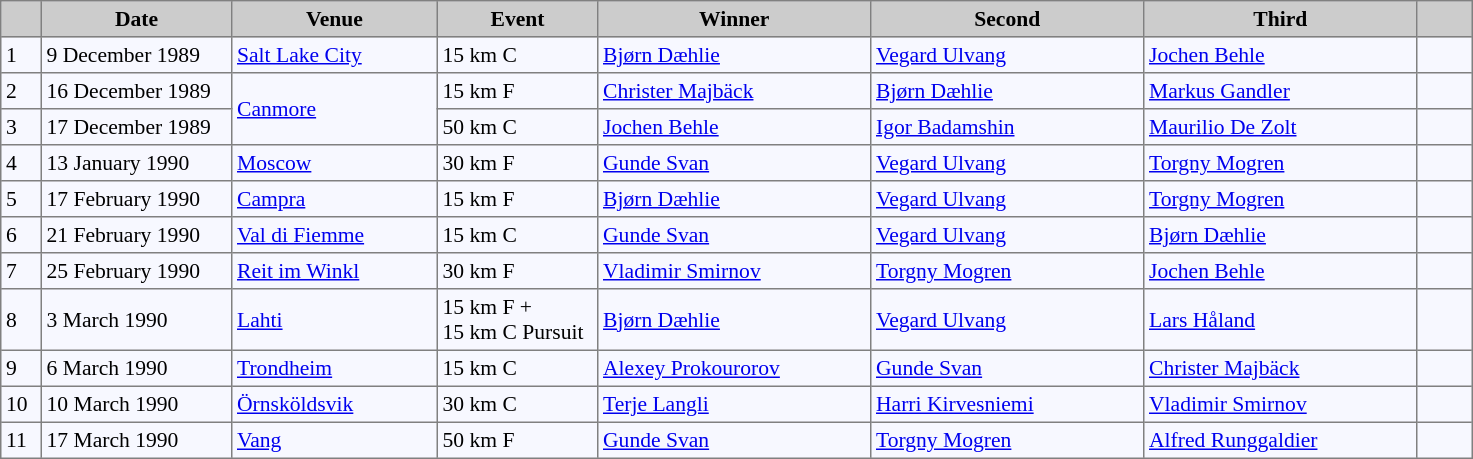<table bgcolor="#f7f8ff" cellpadding="3" cellspacing="0" border="1" style="font-size: 90%; border: gray solid 1px; border-collapse: collapse;">
<tr bgcolor="#CCCCCC">
<td align="center" width="20"><strong></strong></td>
<td align="center" width="120"><strong>Date</strong></td>
<td align="center" width="130"><strong>Venue</strong></td>
<td align="center" width="100"><strong>Event</strong></td>
<td align="center" width="175"><strong>Winner</strong></td>
<td align="center" width="175"><strong>Second</strong></td>
<td align="center" width="175"><strong>Third</strong></td>
<td align="center" width="30"><strong></strong></td>
</tr>
<tr align="left">
<td>1</td>
<td>9 December 1989</td>
<td> <a href='#'>Salt Lake City</a></td>
<td>15 km C</td>
<td> <a href='#'>Bjørn Dæhlie</a></td>
<td> <a href='#'>Vegard Ulvang</a></td>
<td> <a href='#'>Jochen Behle</a></td>
<td></td>
</tr>
<tr align="left">
<td>2</td>
<td>16 December 1989</td>
<td rowspan="2"> <a href='#'>Canmore</a></td>
<td>15 km F</td>
<td> <a href='#'>Christer Majbäck</a></td>
<td> <a href='#'>Bjørn Dæhlie</a></td>
<td> <a href='#'>Markus Gandler</a></td>
<td></td>
</tr>
<tr align="left">
<td>3</td>
<td>17 December 1989</td>
<td>50 km C</td>
<td> <a href='#'>Jochen Behle</a></td>
<td> <a href='#'>Igor Badamshin</a></td>
<td> <a href='#'>Maurilio De Zolt</a></td>
<td></td>
</tr>
<tr align="left">
<td>4</td>
<td>13 January 1990</td>
<td> <a href='#'>Moscow</a></td>
<td>30 km F</td>
<td> <a href='#'>Gunde Svan</a></td>
<td> <a href='#'>Vegard Ulvang</a></td>
<td> <a href='#'>Torgny Mogren</a></td>
<td></td>
</tr>
<tr align="left">
<td>5</td>
<td>17 February 1990</td>
<td> <a href='#'>Campra</a></td>
<td>15 km F</td>
<td> <a href='#'>Bjørn Dæhlie</a></td>
<td> <a href='#'>Vegard Ulvang</a></td>
<td> <a href='#'>Torgny Mogren</a></td>
<td></td>
</tr>
<tr align="left">
<td>6</td>
<td>21 February 1990</td>
<td> <a href='#'>Val di Fiemme</a></td>
<td>15 km C</td>
<td> <a href='#'>Gunde Svan</a></td>
<td> <a href='#'>Vegard Ulvang</a></td>
<td> <a href='#'>Bjørn Dæhlie</a></td>
<td></td>
</tr>
<tr align="left">
<td>7</td>
<td>25 February 1990</td>
<td> <a href='#'>Reit im Winkl</a></td>
<td>30 km F</td>
<td> <a href='#'>Vladimir Smirnov</a></td>
<td> <a href='#'>Torgny Mogren</a></td>
<td> <a href='#'>Jochen Behle</a></td>
<td></td>
</tr>
<tr align="left">
<td>8</td>
<td>3 March 1990</td>
<td> <a href='#'>Lahti</a></td>
<td>15 km F +<br> 15 km C Pursuit</td>
<td> <a href='#'>Bjørn Dæhlie</a></td>
<td> <a href='#'>Vegard Ulvang</a></td>
<td> <a href='#'>Lars Håland</a></td>
<td></td>
</tr>
<tr align="left">
<td>9</td>
<td>6 March 1990</td>
<td> <a href='#'>Trondheim</a></td>
<td>15 km C</td>
<td> <a href='#'>Alexey Prokourorov</a></td>
<td> <a href='#'>Gunde Svan</a></td>
<td> <a href='#'>Christer Majbäck</a></td>
<td></td>
</tr>
<tr align="left">
<td>10</td>
<td>10 March 1990</td>
<td> <a href='#'>Örnsköldsvik</a></td>
<td>30 km C</td>
<td> <a href='#'>Terje Langli</a></td>
<td> <a href='#'>Harri Kirvesniemi</a></td>
<td> <a href='#'>Vladimir Smirnov</a></td>
<td></td>
</tr>
<tr align="left">
<td>11</td>
<td>17 March 1990</td>
<td> <a href='#'>Vang</a></td>
<td>50 km F</td>
<td> <a href='#'>Gunde Svan</a></td>
<td> <a href='#'>Torgny Mogren</a></td>
<td> <a href='#'>Alfred Runggaldier</a></td>
<td></td>
</tr>
</table>
